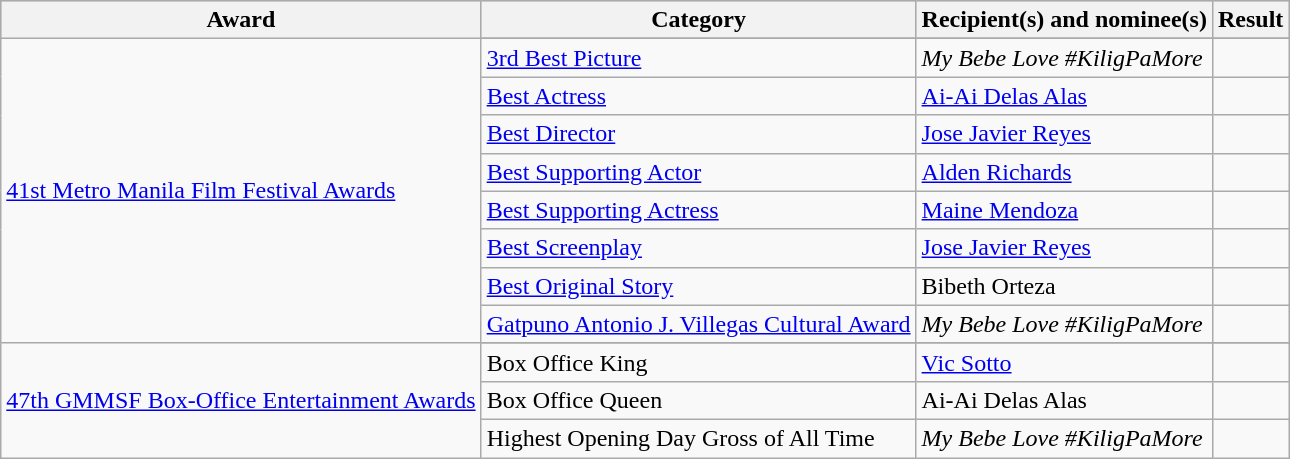<table class="wikitable" sty>
<tr bgcolor="#CCCCCC">
<th scope="col">Award</th>
<th scope="col">Category</th>
<th scope="col">Recipient(s) and nominee(s)</th>
<th scope="col">Result</th>
</tr>
<tr>
<td rowspan=9><a href='#'>41st Metro Manila Film Festival Awards</a></td>
</tr>
<tr>
<td><a href='#'>3rd Best Picture</a></td>
<td><em>My Bebe Love #KiligPaMore</em></td>
<td></td>
</tr>
<tr>
<td><a href='#'>Best Actress</a></td>
<td><a href='#'>Ai-Ai Delas Alas</a></td>
<td></td>
</tr>
<tr>
<td><a href='#'>Best Director</a></td>
<td><a href='#'>Jose Javier Reyes</a></td>
<td></td>
</tr>
<tr>
<td><a href='#'>Best Supporting Actor</a></td>
<td><a href='#'>Alden Richards</a></td>
<td></td>
</tr>
<tr>
<td><a href='#'>Best Supporting Actress</a></td>
<td><a href='#'>Maine Mendoza</a></td>
<td></td>
</tr>
<tr>
<td><a href='#'>Best Screenplay</a></td>
<td><a href='#'>Jose Javier Reyes</a></td>
<td></td>
</tr>
<tr>
<td><a href='#'>Best Original Story</a></td>
<td>Bibeth Orteza</td>
<td></td>
</tr>
<tr>
<td><a href='#'>Gatpuno Antonio J. Villegas Cultural Award</a></td>
<td><em>My Bebe Love #KiligPaMore</em></td>
<td></td>
</tr>
<tr>
<td rowspan=4><a href='#'>47th GMMSF Box-Office Entertainment Awards</a></td>
</tr>
<tr>
<td>Box Office King</td>
<td><a href='#'>Vic Sotto</a></td>
<td></td>
</tr>
<tr>
<td>Box Office Queen</td>
<td>Ai-Ai Delas Alas</td>
<td></td>
</tr>
<tr>
<td>Highest Opening Day Gross of All Time</td>
<td><em>My Bebe Love #KiligPaMore</em></td>
<td></td>
</tr>
</table>
